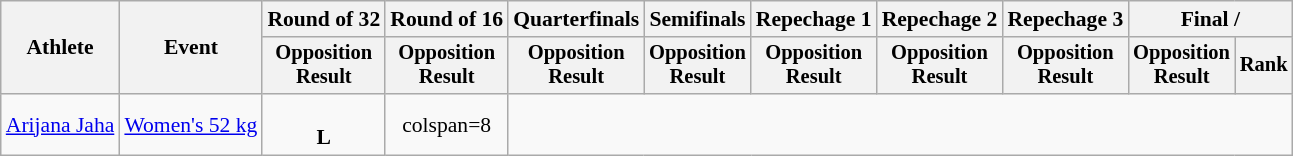<table class="wikitable" style="font-size:90%">
<tr>
<th rowspan="2">Athlete</th>
<th rowspan="2">Event</th>
<th>Round of 32</th>
<th>Round of 16</th>
<th>Quarterfinals</th>
<th>Semifinals</th>
<th>Repechage 1</th>
<th>Repechage 2</th>
<th>Repechage 3</th>
<th colspan=2>Final / </th>
</tr>
<tr style="font-size:95%">
<th>Opposition<br>Result</th>
<th>Opposition<br>Result</th>
<th>Opposition<br>Result</th>
<th>Opposition<br>Result</th>
<th>Opposition<br>Result</th>
<th>Opposition<br>Result</th>
<th>Opposition<br>Result</th>
<th>Opposition<br>Result</th>
<th>Rank</th>
</tr>
<tr align=center>
<td align=left><a href='#'>Arijana Jaha</a></td>
<td align=left><a href='#'>Women's 52 kg</a></td>
<td><br><strong>L</strong></td>
<td>colspan=8 </td>
</tr>
</table>
